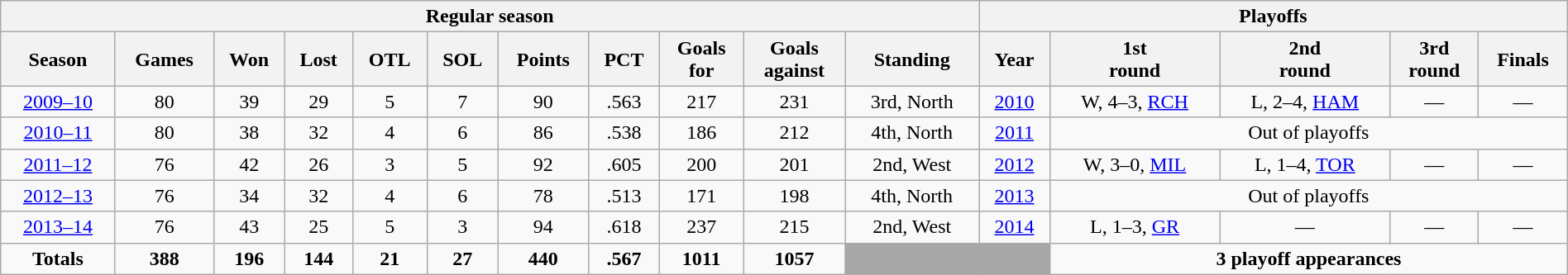<table class="wikitable" style="width:100%; text-align:center; font-size:100%">
<tr>
<th colspan=11>Regular season</th>
<th colspan=5>Playoffs</th>
</tr>
<tr>
<th>Season</th>
<th>Games</th>
<th>Won</th>
<th>Lost</th>
<th>OTL</th>
<th>SOL</th>
<th>Points</th>
<th>PCT</th>
<th>Goals<br>for</th>
<th>Goals<br>against</th>
<th>Standing</th>
<th>Year</th>
<th>1st<br>round</th>
<th>2nd<br>round</th>
<th>3rd<br>round</th>
<th>Finals</th>
</tr>
<tr>
<td><a href='#'>2009–10</a></td>
<td>80</td>
<td>39</td>
<td>29</td>
<td>5</td>
<td>7</td>
<td>90</td>
<td>.563</td>
<td>217</td>
<td>231</td>
<td>3rd, North</td>
<td><a href='#'>2010</a></td>
<td>W, 4–3, <a href='#'>RCH</a></td>
<td>L, 2–4, <a href='#'>HAM</a></td>
<td>—</td>
<td>—</td>
</tr>
<tr>
<td><a href='#'>2010–11</a></td>
<td>80</td>
<td>38</td>
<td>32</td>
<td>4</td>
<td>6</td>
<td>86</td>
<td>.538</td>
<td>186</td>
<td>212</td>
<td>4th, North</td>
<td><a href='#'>2011</a></td>
<td colspan=4>Out of playoffs</td>
</tr>
<tr>
<td><a href='#'>2011–12</a></td>
<td>76</td>
<td>42</td>
<td>26</td>
<td>3</td>
<td>5</td>
<td>92</td>
<td>.605</td>
<td>200</td>
<td>201</td>
<td>2nd, West</td>
<td><a href='#'>2012</a></td>
<td>W, 3–0, <a href='#'>MIL</a></td>
<td>L, 1–4, <a href='#'>TOR</a></td>
<td>—</td>
<td>—</td>
</tr>
<tr>
<td><a href='#'>2012–13</a></td>
<td>76</td>
<td>34</td>
<td>32</td>
<td>4</td>
<td>6</td>
<td>78</td>
<td>.513</td>
<td>171</td>
<td>198</td>
<td>4th, North</td>
<td><a href='#'>2013</a></td>
<td colspan=4>Out of playoffs</td>
</tr>
<tr>
<td><a href='#'>2013–14</a></td>
<td>76</td>
<td>43</td>
<td>25</td>
<td>5</td>
<td>3</td>
<td>94</td>
<td>.618</td>
<td>237</td>
<td>215</td>
<td>2nd, West</td>
<td><a href='#'>2014</a></td>
<td>L, 1–3, <a href='#'>GR</a></td>
<td>—</td>
<td>—</td>
<td>—</td>
</tr>
<tr style="font-weight:bold;">
<td>Totals</td>
<td>388</td>
<td>196</td>
<td>144</td>
<td>21</td>
<td>27</td>
<td>440</td>
<td>.567</td>
<td>1011</td>
<td>1057</td>
<td colspan=2 bgcolor="#A8A8A8"></td>
<td colspan=4>3 playoff appearances</td>
</tr>
</table>
